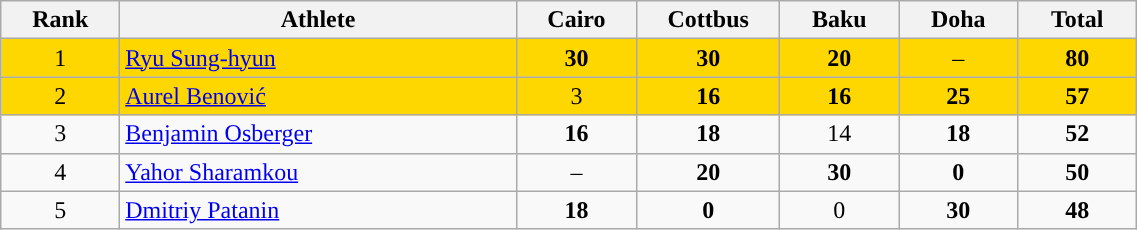<table style="width:60%;" class="wikitable">
<tr>
<th style="text-align:center; width:6%;">Rank</th>
<th style="text-align:center; width:20%;">Athlete</th>
<th style="text-align:center; width:6%;"> Cairo</th>
<th style="text-align:center; width:6%;"> Cottbus</th>
<th style="text-align:center; width:6%;"> Baku</th>
<th style="text-align:center; width:6%;"> Doha</th>
<th style="text-align:center; width:6%;">Total</th>
</tr>
<tr scope=row style="text-align:center" bgcolor=gold>
<td>1</td>
<td align=left> <a href='#'>Ryu Sung-hyun</a></td>
<td><strong>30</strong></td>
<td><strong>30</strong></td>
<td><strong>20</strong></td>
<td>–</td>
<td><strong>80</strong></td>
</tr>
<tr scope=row style="text-align:center" bgcolor=gold>
<td>2</td>
<td align=left> <a href='#'>Aurel Benović</a></td>
<td>3</td>
<td><strong>16</strong></td>
<td><strong>16</strong></td>
<td><strong>25</strong></td>
<td><strong>57</strong></td>
</tr>
<tr scope=row style="text-align:center">
<td>3</td>
<td align=left> <a href='#'>Benjamin Osberger</a></td>
<td><strong>16</strong></td>
<td><strong>18</strong></td>
<td>14</td>
<td><strong>18</strong></td>
<td><strong>52</strong></td>
</tr>
<tr scope=row style="text-align:center">
<td>4</td>
<td align=left> <a href='#'>Yahor Sharamkou</a></td>
<td>–</td>
<td><strong>20</strong></td>
<td><strong>30</strong></td>
<td><strong>0</strong></td>
<td><strong>50</strong></td>
</tr>
<tr scope=row style="text-align:center">
<td>5</td>
<td align=left> <a href='#'>Dmitriy Patanin</a></td>
<td><strong>18</strong></td>
<td><strong>0</strong></td>
<td>0</td>
<td><strong>30</strong></td>
<td><strong>48</strong></td>
</tr>
</table>
